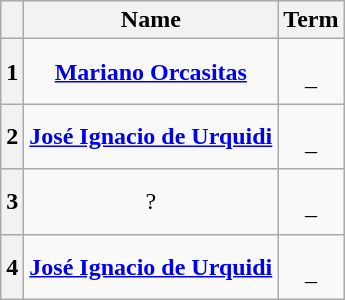<table class="wikitable sortable" style=text-align:center;>
<tr>
<th scope=col></th>
<th scope=col>Name<br></th>
<th scope=col class=unsortable>Term</th>
</tr>
<tr>
<th scope=row>1</th>
<td><strong><a href='#'>Mariano Orcasitas</a></strong><br></td>
<td><br>–<br></td>
</tr>
<tr>
<th scope=row>2</th>
<td><strong><a href='#'>José Ignacio de Urquidi</a></strong><br></td>
<td><br>–<br></td>
</tr>
<tr>
<th scope=row>3</th>
<td>?</td>
<td><br>–<br></td>
</tr>
<tr>
<th scope=row>4</th>
<td><strong><a href='#'>José Ignacio de Urquidi</a></strong><br></td>
<td><br>–<br></td>
</tr>
</table>
